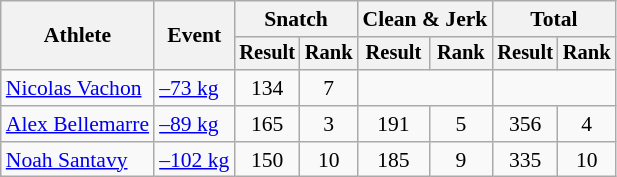<table class=wikitable style=font-size:90%;text-align:center>
<tr>
<th rowspan=2>Athlete</th>
<th rowspan=2>Event</th>
<th colspan=2>Snatch</th>
<th colspan=2>Clean & Jerk</th>
<th colspan=2>Total</th>
</tr>
<tr style="font-size:95%">
<th>Result</th>
<th>Rank</th>
<th>Result</th>
<th>Rank</th>
<th>Result</th>
<th>Rank</th>
</tr>
<tr>
<td align=left><a href='#'>Nicolas Vachon</a></td>
<td align=left><a href='#'>–73 kg</a></td>
<td>134</td>
<td>7</td>
<td colspan=2></td>
<td colspan=2></td>
</tr>
<tr>
<td align=left><a href='#'>Alex Bellemarre</a></td>
<td align=left><a href='#'>–89 kg</a></td>
<td>165</td>
<td>3</td>
<td>191</td>
<td>5</td>
<td>356</td>
<td>4</td>
</tr>
<tr>
<td align=left><a href='#'>Noah Santavy</a></td>
<td align=left><a href='#'>–102 kg</a></td>
<td>150</td>
<td>10</td>
<td>185</td>
<td>9</td>
<td>335</td>
<td>10</td>
</tr>
</table>
